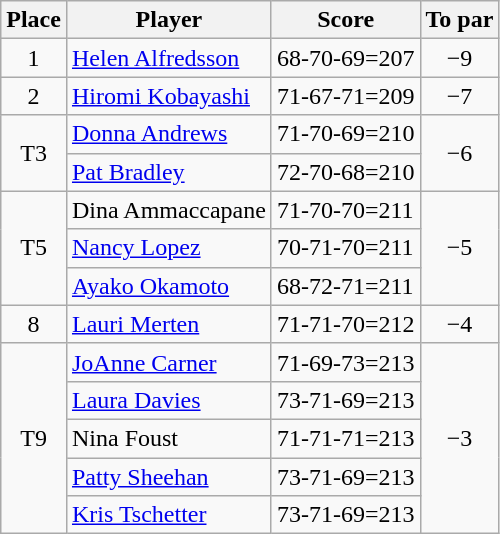<table class="wikitable">
<tr>
<th>Place</th>
<th>Player</th>
<th>Score</th>
<th>To par</th>
</tr>
<tr>
<td align=center>1</td>
<td> <a href='#'>Helen Alfredsson</a></td>
<td>68-70-69=207</td>
<td align=center>−9</td>
</tr>
<tr>
<td align=center>2</td>
<td> <a href='#'>Hiromi Kobayashi</a></td>
<td>71-67-71=209</td>
<td align=center>−7</td>
</tr>
<tr>
<td align=center rowspan=2>T3</td>
<td> <a href='#'>Donna Andrews</a></td>
<td>71-70-69=210</td>
<td align=center rowspan=2>−6</td>
</tr>
<tr>
<td> <a href='#'>Pat Bradley</a></td>
<td>72-70-68=210</td>
</tr>
<tr>
<td align=center rowspan=3>T5</td>
<td> Dina Ammaccapane</td>
<td>71-70-70=211</td>
<td align=center rowspan=3>−5</td>
</tr>
<tr>
<td> <a href='#'>Nancy Lopez</a></td>
<td>70-71-70=211</td>
</tr>
<tr>
<td> <a href='#'>Ayako Okamoto</a></td>
<td>68-72-71=211</td>
</tr>
<tr>
<td align=center>8</td>
<td> <a href='#'>Lauri Merten</a></td>
<td>71-71-70=212</td>
<td align=center>−4</td>
</tr>
<tr>
<td align=center rowspan=5>T9</td>
<td> <a href='#'>JoAnne Carner</a></td>
<td>71-69-73=213</td>
<td align=center rowspan=5>−3</td>
</tr>
<tr>
<td> <a href='#'>Laura Davies</a></td>
<td>73-71-69=213</td>
</tr>
<tr>
<td> Nina Foust</td>
<td>71-71-71=213</td>
</tr>
<tr>
<td> <a href='#'>Patty Sheehan</a></td>
<td>73-71-69=213</td>
</tr>
<tr>
<td> <a href='#'>Kris Tschetter</a></td>
<td>73-71-69=213</td>
</tr>
</table>
